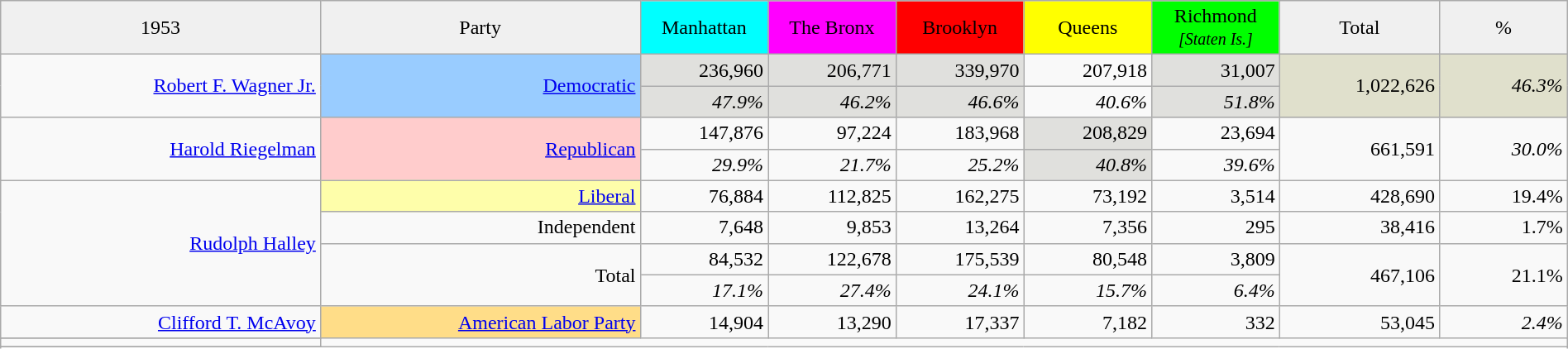<table class="wikitable" style="width:100%; text-align:right;">
<tr style="text-align:center;">
<td style="width:20%; background:#f0f0f0;">1953</td>
<td style="width:20%; background:#f0f0f0;">Party</td>
<td style="width:8%; background:aqua;">Manhattan</td>
<td style="width:8%; background:magenta;">The Bronx</td>
<td style="width:8%; background:red;">Brooklyn</td>
<td style="width:8%; background:yellow;">Queens</td>
<td style="width:8%; background:lime;">Richmond <small><em>[Staten Is.]</em></small></td>
<td style="width:10%; background:#f0f0f0;">Total</td>
<td style="width:8%; background:#f0f0f0;">%</td>
</tr>
<tr>
<td rowspan="2"><a href='#'>Robert F. Wagner Jr.</a></td>
<td rowspan="2" style="background:#9cf;"><a href='#'>Democratic</a></td>
<td style="background:#e0e0dd;">236,960</td>
<td style="background:#e0e0dd;">206,771</td>
<td style="background:#e0e0dd;">339,970</td>
<td>207,918</td>
<td style="background:#e0e0dd;">31,007</td>
<td rowspan="2" style="background:#e0e0cc;">1,022,626</td>
<td style="background:#e0e0cc;" rowspan="2"><em>46.3%</em></td>
</tr>
<tr>
<td style="background:#e0e0dd;"><em>47.9%</em></td>
<td style="background:#e0e0dd;"><em>46.2%</em></td>
<td style="background:#e0e0dd;"><em>46.6%</em></td>
<td><em>40.6%</em></td>
<td style="background:#e0e0dd;"><em>51.8%</em></td>
</tr>
<tr>
<td rowspan="2"><a href='#'>Harold Riegelman</a></td>
<td rowspan="2" style="background:#fcc;"><a href='#'>Republican</a></td>
<td>147,876</td>
<td>97,224</td>
<td>183,968</td>
<td style="background:#e0e0dd;">208,829</td>
<td>23,694</td>
<td rowspan="2">661,591</td>
<td rowspan="2"><em>30.0%</em></td>
</tr>
<tr>
<td><em>29.9%</em></td>
<td><em>21.7%</em></td>
<td><em>25.2%</em></td>
<td style="background:#e0e0dd;"><em>40.8%</em></td>
<td><em>39.6%</em></td>
</tr>
<tr>
<td rowspan="4"><a href='#'>Rudolph Halley</a></td>
<td style="background:#fefeaa;"><a href='#'>Liberal</a></td>
<td>76,884</td>
<td>112,825</td>
<td>162,275</td>
<td>73,192</td>
<td>3,514</td>
<td>428,690</td>
<td>19.4%</td>
</tr>
<tr>
<td>Independent</td>
<td>7,648</td>
<td>9,853</td>
<td>13,264</td>
<td>7,356</td>
<td>295</td>
<td>38,416</td>
<td>1.7%</td>
</tr>
<tr>
<td rowspan="2">Total</td>
<td>84,532</td>
<td>122,678</td>
<td>175,539</td>
<td>80,548</td>
<td>3,809</td>
<td rowspan="2">467,106</td>
<td rowspan="2">21.1%</td>
</tr>
<tr>
<td><em>17.1%</em></td>
<td><em>27.4%</em></td>
<td><em>24.1%</em></td>
<td><em>15.7%</em></td>
<td><em>6.4%</em></td>
</tr>
<tr>
<td><a href='#'>Clifford T. McAvoy</a></td>
<td style="background:#ffdd88;"><a href='#'>American Labor Party</a></td>
<td>14,904</td>
<td>13,290</td>
<td>17,337</td>
<td>7,182</td>
<td>332</td>
<td>53,045</td>
<td><em>2.4%</em></td>
</tr>
<tr>
</tr>
<tr>
<td></td>
</tr>
<tr>
</tr>
<tr>
</tr>
</table>
